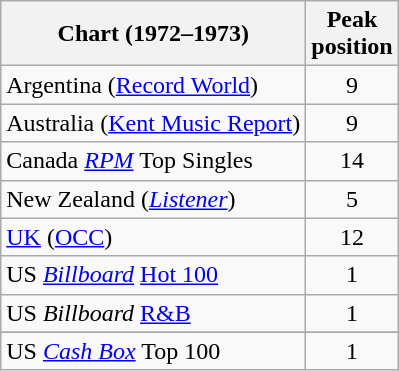<table class="wikitable sortable">
<tr>
<th>Chart (1972–1973)</th>
<th>Peak<br>position</th>
</tr>
<tr>
<td>Argentina (<a href='#'>Record World</a>) </td>
<td style="text-align:center;">9</td>
</tr>
<tr>
<td>Australia (<a href='#'>Kent Music Report</a>)</td>
<td style="text-align:center;">9</td>
</tr>
<tr>
<td>Canada <em><a href='#'>RPM</a></em> Top Singles</td>
<td style="text-align:center;">14</td>
</tr>
<tr>
<td>New Zealand (<em><a href='#'>Listener</a></em>)</td>
<td style="text-align:center;">5</td>
</tr>
<tr>
<td><a href='#'>UK</a> (<a href='#'>OCC</a>)</td>
<td style="text-align:center;">12</td>
</tr>
<tr>
<td>US <em><a href='#'>Billboard</a></em> <a href='#'>Hot 100</a></td>
<td style="text-align:center;">1</td>
</tr>
<tr>
<td>US <em>Billboard</em> <a href='#'>R&B</a></td>
<td style="text-align:center;">1</td>
</tr>
<tr>
</tr>
<tr>
<td>US <a href='#'><em>Cash Box</em></a> Top 100</td>
<td style="text-align:center;">1</td>
</tr>
</table>
